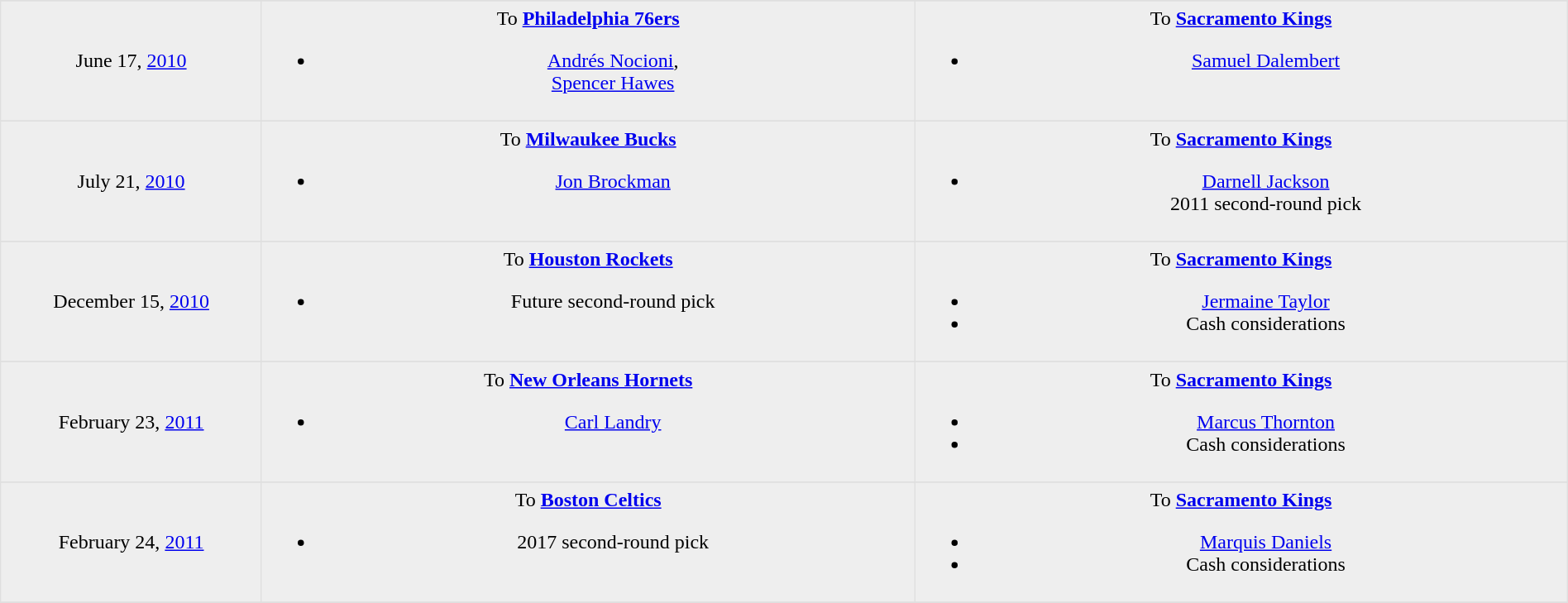<table border=1 style="border-collapse:collapse; text-align: center; width: 100%" bordercolor="#DFDFDF"  cellpadding="5">
<tr>
</tr>
<tr bgcolor="eeeeee">
<td style="width:12%">June 17, <a href='#'>2010</a></td>
<td style="width:30%" valign="top">To <strong><a href='#'>Philadelphia 76ers</a></strong><br><ul><li><a href='#'>Andrés Nocioni</a>,<br> <a href='#'>Spencer Hawes</a></li></ul></td>
<td style="width:30%" valign="top">To <strong><a href='#'>Sacramento Kings</a></strong><br><ul><li><a href='#'>Samuel Dalembert</a></li></ul></td>
</tr>
<tr>
</tr>
<tr bgcolor="eeeeee">
<td style="width:12%">July 21, <a href='#'>2010</a></td>
<td style="width:30%" valign="top">To <strong><a href='#'>Milwaukee Bucks</a></strong><br><ul><li><a href='#'>Jon Brockman</a></li></ul></td>
<td style="width:30%" valign="top">To <strong><a href='#'>Sacramento Kings</a></strong><br><ul><li><a href='#'>Darnell Jackson</a><br>2011 second-round pick</li></ul></td>
</tr>
<tr>
</tr>
<tr bgcolor="eeeeee">
<td style="width:12%">December 15, <a href='#'>2010</a></td>
<td style="width:30%" valign="top">To <strong><a href='#'>Houston Rockets</a></strong><br><ul><li>Future second-round pick</li></ul></td>
<td style="width:30%" valign="top">To <strong><a href='#'>Sacramento Kings</a></strong><br><ul><li><a href='#'>Jermaine Taylor</a></li><li>Cash considerations</li></ul></td>
</tr>
<tr>
</tr>
<tr bgcolor="eeeeee">
<td style="width:12%">February 23, <a href='#'>2011</a></td>
<td style="width:30%" valign="top">To <strong><a href='#'>New Orleans Hornets</a></strong><br><ul><li><a href='#'>Carl Landry</a></li></ul></td>
<td style="width:30%" valign="top">To <strong><a href='#'>Sacramento Kings</a></strong><br><ul><li><a href='#'>Marcus Thornton</a></li><li>Cash considerations</li></ul></td>
</tr>
<tr>
</tr>
<tr bgcolor="eeeeee">
<td style="width:12%">February 24, <a href='#'>2011</a></td>
<td style="width:30%" valign="top">To <strong><a href='#'>Boston Celtics</a></strong><br><ul><li>2017 second-round pick</li></ul></td>
<td style="width:30%" valign="top">To <strong><a href='#'>Sacramento Kings</a></strong><br><ul><li><a href='#'>Marquis Daniels</a></li><li>Cash considerations</li></ul></td>
</tr>
<tr>
</tr>
</table>
